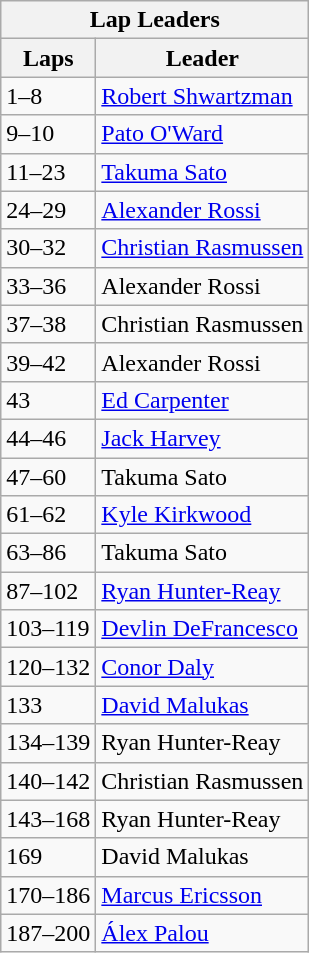<table class="wikitable">
<tr>
<th colspan=2>Lap Leaders</th>
</tr>
<tr>
<th>Laps</th>
<th>Leader</th>
</tr>
<tr>
<td>1–8</td>
<td><a href='#'>Robert Shwartzman</a></td>
</tr>
<tr>
<td>9–10</td>
<td><a href='#'>Pato O'Ward</a></td>
</tr>
<tr>
<td>11–23</td>
<td><a href='#'>Takuma Sato</a></td>
</tr>
<tr>
<td>24–29</td>
<td><a href='#'>Alexander Rossi</a></td>
</tr>
<tr>
<td>30–32</td>
<td><a href='#'>Christian Rasmussen</a></td>
</tr>
<tr>
<td>33–36</td>
<td>Alexander Rossi</td>
</tr>
<tr>
<td>37–38</td>
<td>Christian Rasmussen</td>
</tr>
<tr>
<td>39–42</td>
<td>Alexander Rossi</td>
</tr>
<tr>
<td>43</td>
<td><a href='#'>Ed Carpenter</a></td>
</tr>
<tr>
<td>44–46</td>
<td><a href='#'>Jack Harvey</a></td>
</tr>
<tr>
<td>47–60</td>
<td>Takuma Sato</td>
</tr>
<tr>
<td>61–62</td>
<td><a href='#'>Kyle Kirkwood</a></td>
</tr>
<tr>
<td>63–86</td>
<td>Takuma Sato</td>
</tr>
<tr>
<td>87–102</td>
<td><a href='#'>Ryan Hunter-Reay</a></td>
</tr>
<tr>
<td>103–119</td>
<td><a href='#'>Devlin DeFrancesco</a></td>
</tr>
<tr>
<td>120–132</td>
<td><a href='#'>Conor Daly</a></td>
</tr>
<tr>
<td>133</td>
<td><a href='#'>David Malukas</a></td>
</tr>
<tr>
<td>134–139</td>
<td>Ryan Hunter-Reay</td>
</tr>
<tr>
<td>140–142</td>
<td>Christian Rasmussen</td>
</tr>
<tr>
<td>143–168</td>
<td>Ryan Hunter-Reay</td>
</tr>
<tr>
<td>169</td>
<td>David Malukas</td>
</tr>
<tr>
<td>170–186</td>
<td><a href='#'>Marcus Ericsson</a></td>
</tr>
<tr>
<td>187–200</td>
<td><a href='#'>Álex Palou</a></td>
</tr>
</table>
